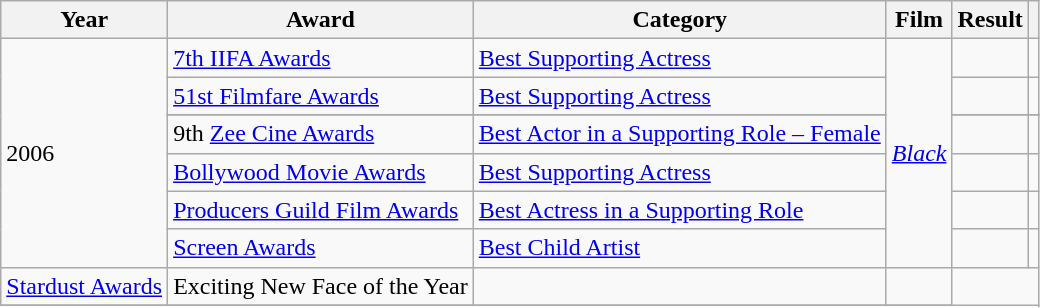<table class="wikitable sortable plainrowheaders">
<tr>
<th scope="col">Year</th>
<th scope="col">Award</th>
<th scope="col">Category</th>
<th scope="col">Film</th>
<th scope="col">Result</th>
<th scope="col" class="unsortable"></th>
</tr>
<tr>
<td rowspan="7">2006</td>
<td><a href='#'>7th IIFA Awards</a></td>
<td><a href='#'>Best Supporting Actress</a></td>
<td rowspan="7"><em><a href='#'>Black</a></em></td>
<td></td>
<td></td>
</tr>
<tr>
<td><a href='#'>51st Filmfare Awards</a></td>
<td><a href='#'>Best Supporting Actress</a></td>
<td></td>
<td></td>
</tr>
<tr>
</tr>
<tr>
<td>9th <a href='#'>Zee Cine Awards</a></td>
<td><a href='#'>Best Actor in a Supporting Role – Female</a></td>
<td></td>
<td></td>
</tr>
<tr>
<td><a href='#'>Bollywood Movie Awards</a></td>
<td><a href='#'>Best Supporting Actress</a></td>
<td></td>
<td></td>
</tr>
<tr>
<td><a href='#'>Producers Guild Film Awards</a></td>
<td><a href='#'>Best Actress in a Supporting Role</a></td>
<td></td>
<td></td>
</tr>
<tr>
<td><a href='#'>Screen Awards</a></td>
<td><a href='#'>Best Child Artist</a></td>
<td></td>
<td></td>
</tr>
<tr>
<td><a href='#'>Stardust Awards</a></td>
<td>Exciting New Face of the Year</td>
<td></td>
<td></td>
</tr>
<tr>
</tr>
</table>
